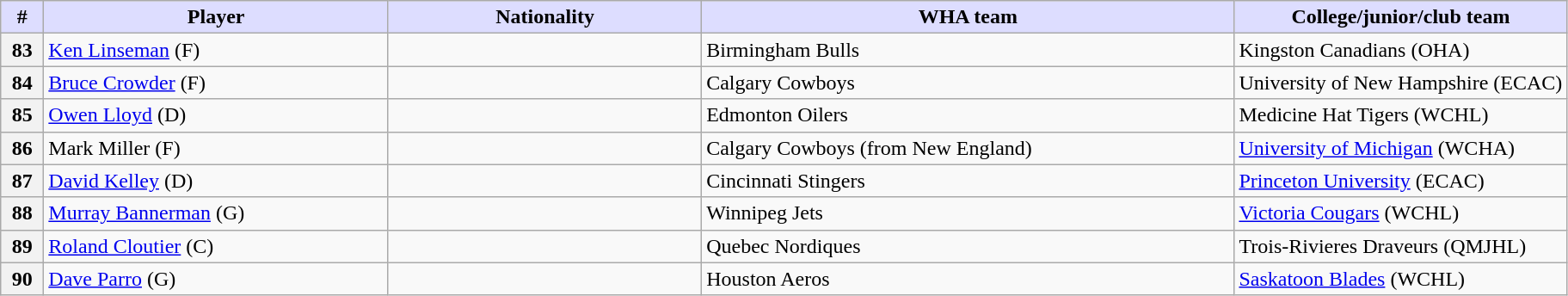<table class="wikitable">
<tr>
<th style="background:#ddf; width:2.75%;">#</th>
<th style="background:#ddf; width:22.0%;">Player</th>
<th style="background:#ddf; width:20.0%;">Nationality</th>
<th style="background:#ddf; width:34.0%;">WHA team</th>
<th style="background:#ddf; width:100.0%;">College/junior/club team</th>
</tr>
<tr>
<th>83</th>
<td><a href='#'>Ken Linseman</a> (F)</td>
<td></td>
<td>Birmingham Bulls</td>
<td>Kingston Canadians (OHA)</td>
</tr>
<tr>
<th>84</th>
<td><a href='#'>Bruce Crowder</a> (F)</td>
<td></td>
<td>Calgary Cowboys</td>
<td>University of New Hampshire (ECAC)</td>
</tr>
<tr>
<th>85</th>
<td><a href='#'>Owen Lloyd</a> (D)</td>
<td></td>
<td>Edmonton Oilers</td>
<td>Medicine Hat Tigers (WCHL)</td>
</tr>
<tr>
<th>86</th>
<td>Mark Miller (F)</td>
<td></td>
<td>Calgary Cowboys (from New England)</td>
<td><a href='#'>University of Michigan</a> (WCHA)</td>
</tr>
<tr>
<th>87</th>
<td><a href='#'>David Kelley</a> (D)</td>
<td></td>
<td>Cincinnati Stingers</td>
<td><a href='#'>Princeton University</a> (ECAC)</td>
</tr>
<tr>
<th>88</th>
<td><a href='#'>Murray Bannerman</a> (G)</td>
<td></td>
<td>Winnipeg Jets</td>
<td><a href='#'>Victoria Cougars</a> (WCHL)</td>
</tr>
<tr>
<th>89</th>
<td><a href='#'>Roland Cloutier</a> (C)</td>
<td></td>
<td>Quebec Nordiques</td>
<td>Trois-Rivieres Draveurs (QMJHL)</td>
</tr>
<tr>
<th>90</th>
<td><a href='#'>Dave Parro</a> (G)</td>
<td></td>
<td>Houston Aeros</td>
<td><a href='#'>Saskatoon Blades</a> (WCHL)</td>
</tr>
</table>
